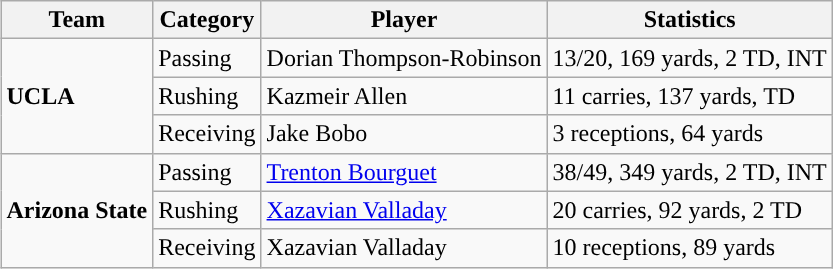<table class="wikitable" style="float: right;">
<tr>
<th>Team</th>
<th>Category</th>
<th>Player</th>
<th>Statistics</th>
</tr>
<tr>
<td rowspan=3><strong>UCLA</strong></td>
<td>Passing</td>
<td>Dorian Thompson-Robinson</td>
<td>13/20, 169 yards, 2 TD, INT</td>
</tr>
<tr>
<td>Rushing</td>
<td>Kazmeir Allen</td>
<td>11 carries, 137 yards, TD</td>
</tr>
<tr>
<td>Receiving</td>
<td>Jake Bobo</td>
<td>3 receptions, 64 yards</td>
</tr>
<tr>
<td rowspan=3><strong>Arizona State</strong></td>
<td>Passing</td>
<td><a href='#'>Trenton Bourguet</a></td>
<td>38/49, 349 yards, 2 TD, INT</td>
</tr>
<tr>
<td>Rushing</td>
<td><a href='#'>Xazavian Valladay</a></td>
<td>20 carries, 92 yards, 2 TD</td>
</tr>
<tr>
<td>Receiving</td>
<td>Xazavian Valladay</td>
<td>10 receptions, 89 yards</td>
</tr>
</table>
